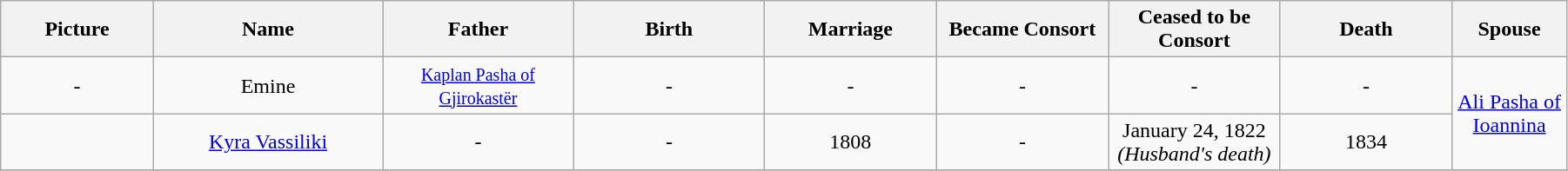<table width=95% class="wikitable">
<tr>
<th width = "8%">Picture</th>
<th width = "12%">Name</th>
<th width = "10%">Father</th>
<th width = "10%">Birth</th>
<th width = "9%">Marriage</th>
<th width = "9%">Became Consort</th>
<th width = "9%">Ceased to be Consort</th>
<th width = "9%">Death</th>
<th width = "6%">Spouse</th>
</tr>
<tr>
<td align="center">-</td>
<td align="center">Emine</td>
<td align=center><small><a href='#'>Kaplan Pasha of Gjirokastër</a></small><br></td>
<td align="center">-</td>
<td align="center">-</td>
<td align="center">-</td>
<td align="center">-</td>
<td align="center">-</td>
<td align="center" rowspan="2"><a href='#'>Ali Pasha of Ioannina</a></td>
</tr>
<tr>
<td align="center"></td>
<td align="center"><a href='#'>Kyra Vassiliki</a></td>
<td align=center>-</td>
<td align="center">-</td>
<td align="center">1808</td>
<td align="center">-</td>
<td align="center">January 24, 1822 <br><em>(Husband's death)</em></td>
<td align="center">1834</td>
</tr>
<tr>
</tr>
</table>
